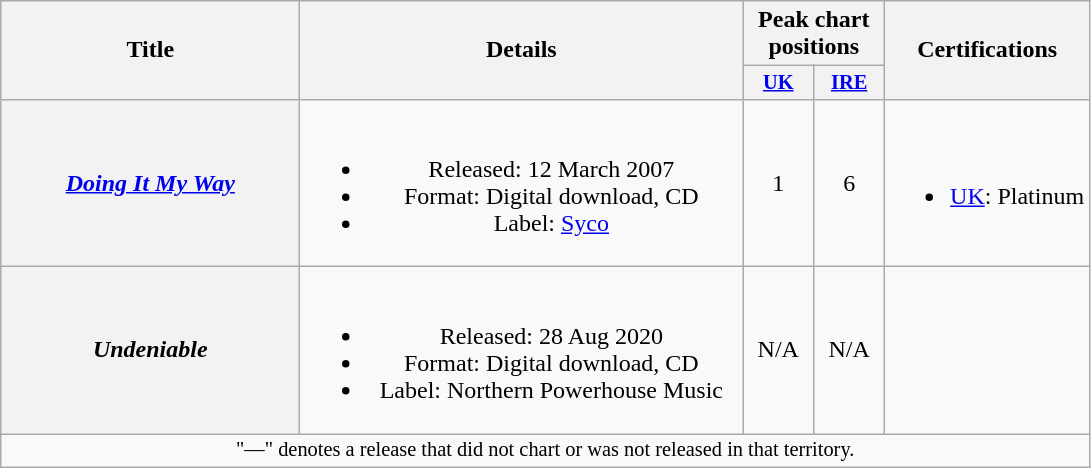<table class="wikitable plainrowheaders" style="text-align:center;">
<tr>
<th scope="col" rowspan="2" style="width:12em;">Title</th>
<th scope="col" rowspan="2" style="width:18em;">Details</th>
<th scope="col" colspan="2">Peak chart positions</th>
<th scope="col" rowspan="2">Certifications</th>
</tr>
<tr>
<th scope="col" style="width:3em;font-size:85%;"><a href='#'>UK</a></th>
<th scope="col" style="width:3em;font-size:85%;"><a href='#'>IRE</a></th>
</tr>
<tr>
<th scope="row"><em><a href='#'>Doing It My Way</a></em></th>
<td><br><ul><li>Released: 12 March 2007</li><li>Format: Digital download, CD</li><li>Label: <a href='#'>Syco</a></li></ul></td>
<td>1</td>
<td>6</td>
<td><br><ul><li><a href='#'>UK</a>: Platinum</li></ul></td>
</tr>
<tr>
<th scope="row"><em>Undeniable</em></th>
<td><br><ul><li>Released: 28 Aug 2020</li><li>Format: Digital download, CD</li><li>Label: Northern Powerhouse Music</li></ul></td>
<td>N/A</td>
<td>N/A</td>
<td></td>
</tr>
<tr>
<td colspan="11" style="font-size:85%">"—" denotes a release that did not chart or was not released in that territory.</td>
</tr>
</table>
